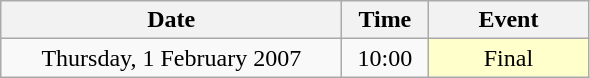<table class = "wikitable" style="text-align:center;">
<tr>
<th width=220>Date</th>
<th width=50>Time</th>
<th width=100>Event</th>
</tr>
<tr>
<td>Thursday, 1 February 2007</td>
<td>10:00</td>
<td bgcolor=ffffcc>Final</td>
</tr>
</table>
